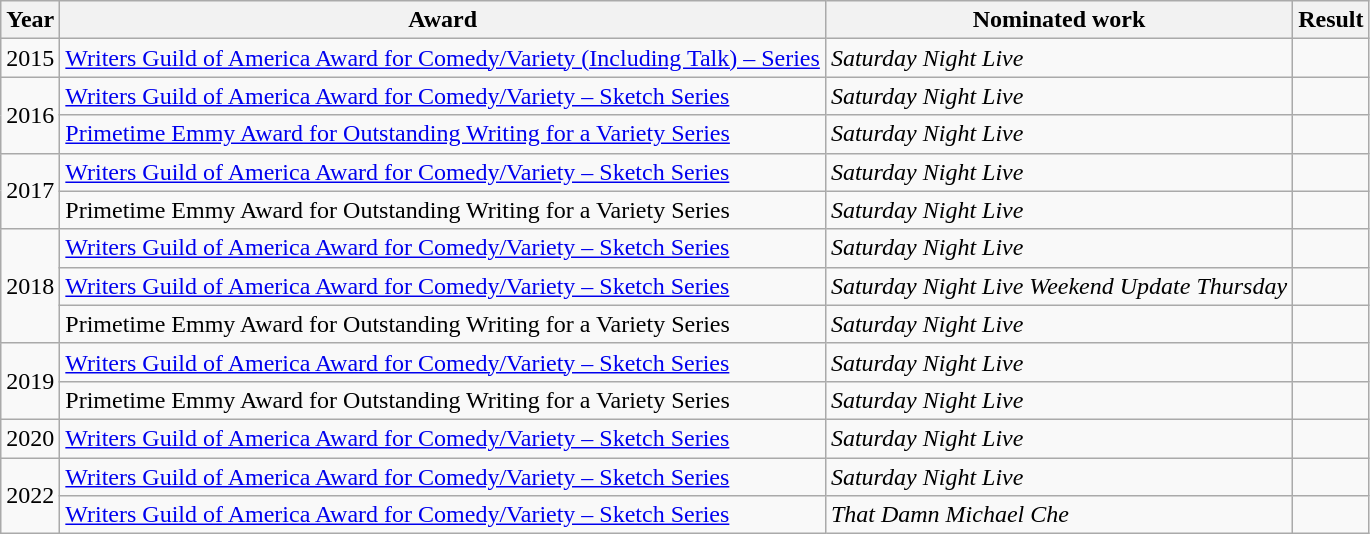<table class="wikitable sortable">
<tr>
<th>Year</th>
<th>Award</th>
<th>Nominated work</th>
<th>Result</th>
</tr>
<tr>
<td>2015</td>
<td><a href='#'>Writers Guild of America Award for Comedy/Variety (Including Talk) – Series</a></td>
<td><em>Saturday Night Live</em></td>
<td></td>
</tr>
<tr>
<td rowspan="2">2016</td>
<td><a href='#'>Writers Guild of America Award for Comedy/Variety – Sketch Series</a></td>
<td><em>Saturday Night Live</em></td>
<td></td>
</tr>
<tr>
<td><a href='#'>Primetime Emmy Award for Outstanding Writing for a Variety Series</a></td>
<td><em>Saturday Night Live</em></td>
<td></td>
</tr>
<tr>
<td rowspan="2">2017</td>
<td><a href='#'>Writers Guild of America Award for Comedy/Variety – Sketch Series</a></td>
<td><em>Saturday Night Live</em></td>
<td></td>
</tr>
<tr>
<td>Primetime Emmy Award for Outstanding Writing for a Variety Series</td>
<td><em>Saturday Night Live</em></td>
<td></td>
</tr>
<tr>
<td rowspan="3">2018</td>
<td><a href='#'>Writers Guild of America Award for Comedy/Variety – Sketch Series</a></td>
<td><em>Saturday Night Live</em></td>
<td></td>
</tr>
<tr>
<td><a href='#'>Writers Guild of America Award for Comedy/Variety – Sketch Series</a></td>
<td><em>Saturday Night Live Weekend Update Thursday</em></td>
<td></td>
</tr>
<tr>
<td>Primetime Emmy Award for Outstanding Writing for a Variety Series</td>
<td><em>Saturday Night Live</em></td>
<td></td>
</tr>
<tr>
<td rowspan="2">2019</td>
<td><a href='#'>Writers Guild of America Award for Comedy/Variety – Sketch Series</a></td>
<td><em>Saturday Night Live</em></td>
<td></td>
</tr>
<tr>
<td>Primetime Emmy Award for Outstanding Writing for a Variety Series</td>
<td><em>Saturday Night Live</em></td>
<td></td>
</tr>
<tr>
<td>2020</td>
<td><a href='#'>Writers Guild of America Award for Comedy/Variety – Sketch Series</a></td>
<td><em>Saturday Night Live</em></td>
<td></td>
</tr>
<tr>
<td rowspan="2">2022</td>
<td><a href='#'>Writers Guild of America Award for Comedy/Variety – Sketch Series</a></td>
<td><em>Saturday Night Live</em></td>
<td></td>
</tr>
<tr>
<td><a href='#'>Writers Guild of America Award for Comedy/Variety – Sketch Series</a></td>
<td><em>That Damn Michael Che</em></td>
<td></td>
</tr>
</table>
